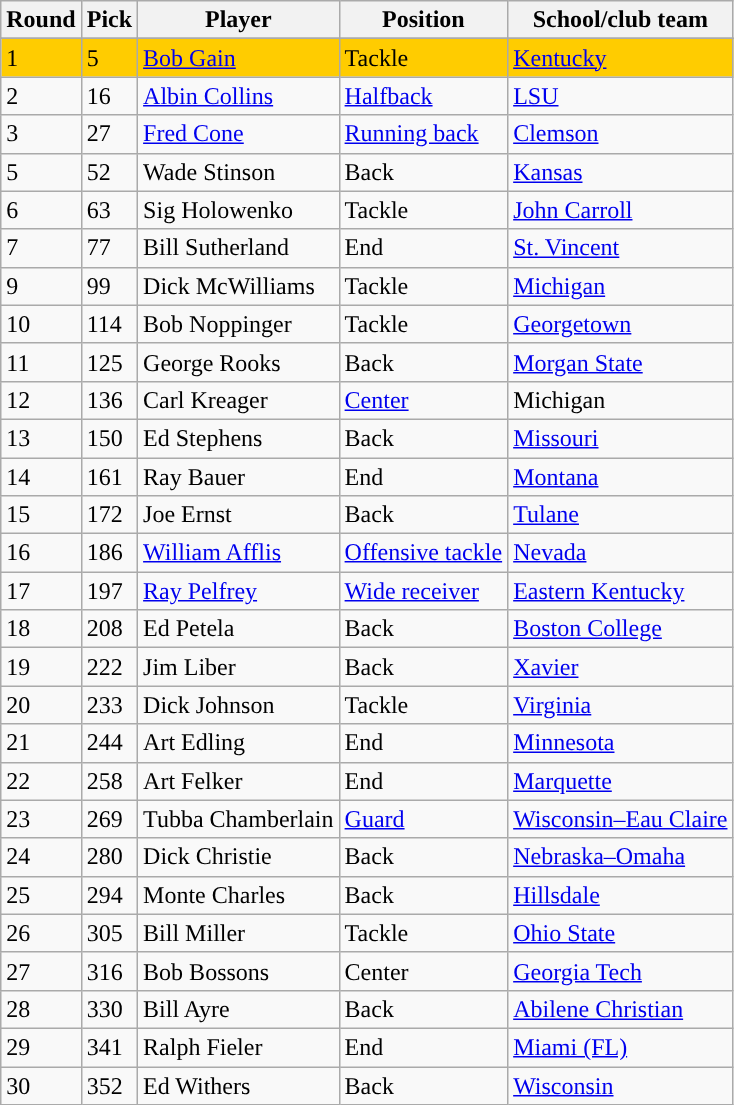<table class="wikitable sortable sortable">
<tr>
<th>Round</th>
<th>Pick</th>
<th>Player</th>
<th>Position</th>
<th>School/club team</th>
</tr>
<tr>
</tr>
<tr bgcolor="#FFCC00">
<td>1</td>
<td>5</td>
<td><a href='#'>Bob Gain</a></td>
<td>Tackle</td>
<td><a href='#'>Kentucky</a></td>
</tr>
<tr>
<td>2</td>
<td>16</td>
<td><a href='#'>Albin Collins</a></td>
<td><a href='#'>Halfback</a></td>
<td><a href='#'>LSU</a></td>
</tr>
<tr>
<td>3</td>
<td>27</td>
<td><a href='#'>Fred Cone</a></td>
<td><a href='#'>Running back</a></td>
<td><a href='#'>Clemson</a></td>
</tr>
<tr>
<td>5</td>
<td>52</td>
<td>Wade Stinson</td>
<td>Back</td>
<td><a href='#'>Kansas</a></td>
</tr>
<tr>
<td>6</td>
<td>63</td>
<td>Sig Holowenko</td>
<td>Tackle</td>
<td><a href='#'>John Carroll</a></td>
</tr>
<tr>
<td>7</td>
<td>77</td>
<td>Bill Sutherland</td>
<td>End</td>
<td><a href='#'>St. Vincent</a></td>
</tr>
<tr>
<td>9</td>
<td>99</td>
<td>Dick McWilliams</td>
<td>Tackle</td>
<td><a href='#'>Michigan</a></td>
</tr>
<tr>
<td>10</td>
<td>114</td>
<td>Bob Noppinger</td>
<td>Tackle</td>
<td><a href='#'>Georgetown</a></td>
</tr>
<tr>
<td>11</td>
<td>125</td>
<td>George Rooks</td>
<td>Back</td>
<td><a href='#'>Morgan State</a></td>
</tr>
<tr>
<td>12</td>
<td>136</td>
<td>Carl Kreager</td>
<td><a href='#'>Center</a></td>
<td>Michigan</td>
</tr>
<tr>
<td>13</td>
<td>150</td>
<td>Ed Stephens</td>
<td>Back</td>
<td><a href='#'>Missouri</a></td>
</tr>
<tr>
<td>14</td>
<td>161</td>
<td>Ray Bauer</td>
<td>End</td>
<td><a href='#'>Montana</a></td>
</tr>
<tr>
<td>15</td>
<td>172</td>
<td>Joe Ernst</td>
<td>Back</td>
<td><a href='#'>Tulane</a></td>
</tr>
<tr>
<td>16</td>
<td>186</td>
<td><a href='#'>William Afflis</a></td>
<td><a href='#'>Offensive tackle</a></td>
<td><a href='#'>Nevada</a></td>
</tr>
<tr>
<td>17</td>
<td>197</td>
<td><a href='#'>Ray Pelfrey</a></td>
<td><a href='#'>Wide receiver</a></td>
<td><a href='#'>Eastern Kentucky</a></td>
</tr>
<tr>
<td>18</td>
<td>208</td>
<td>Ed Petela</td>
<td>Back</td>
<td><a href='#'>Boston College</a></td>
</tr>
<tr>
<td>19</td>
<td>222</td>
<td>Jim Liber</td>
<td>Back</td>
<td><a href='#'>Xavier</a></td>
</tr>
<tr>
<td>20</td>
<td>233</td>
<td>Dick Johnson</td>
<td>Tackle</td>
<td><a href='#'>Virginia</a></td>
</tr>
<tr>
<td>21</td>
<td>244</td>
<td>Art Edling</td>
<td>End</td>
<td><a href='#'>Minnesota</a></td>
</tr>
<tr>
<td>22</td>
<td>258</td>
<td>Art Felker</td>
<td>End</td>
<td><a href='#'>Marquette</a></td>
</tr>
<tr>
<td>23</td>
<td>269</td>
<td>Tubba Chamberlain</td>
<td><a href='#'>Guard</a></td>
<td><a href='#'>Wisconsin–Eau Claire</a></td>
</tr>
<tr>
<td>24</td>
<td>280</td>
<td>Dick Christie</td>
<td>Back</td>
<td><a href='#'>Nebraska–Omaha</a></td>
</tr>
<tr>
<td>25</td>
<td>294</td>
<td>Monte Charles</td>
<td>Back</td>
<td><a href='#'>Hillsdale</a></td>
</tr>
<tr>
<td>26</td>
<td>305</td>
<td>Bill Miller</td>
<td>Tackle</td>
<td><a href='#'>Ohio State</a></td>
</tr>
<tr>
<td>27</td>
<td>316</td>
<td>Bob Bossons</td>
<td>Center</td>
<td><a href='#'>Georgia Tech</a></td>
</tr>
<tr>
<td>28</td>
<td>330</td>
<td>Bill Ayre</td>
<td>Back</td>
<td><a href='#'>Abilene Christian</a></td>
</tr>
<tr>
<td>29</td>
<td>341</td>
<td>Ralph Fieler</td>
<td>End</td>
<td><a href='#'>Miami (FL)</a></td>
</tr>
<tr>
<td>30</td>
<td>352</td>
<td>Ed Withers</td>
<td>Back</td>
<td><a href='#'>Wisconsin</a></td>
</tr>
</table>
